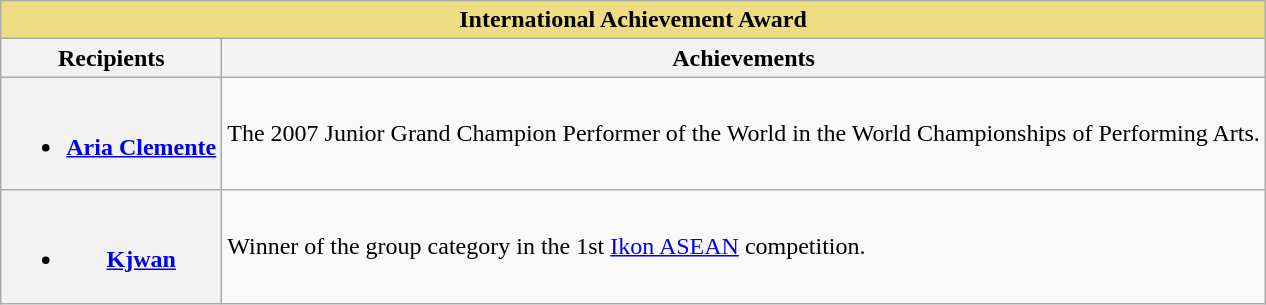<table class="wikitable">
<tr>
<th scope="col" colspan=2 style="background:#EEDD82;" ! width:50%"><strong>International Achievement Award</strong></th>
</tr>
<tr>
<th>Recipients</th>
<th>Achievements</th>
</tr>
<tr>
<th scope="row"><br><ul><li><strong><a href='#'>Aria Clemente</a></strong></li></ul></th>
<td>The 2007 Junior Grand Champion Performer of the World in the World Championships of Performing Arts.</td>
</tr>
<tr>
<th scope="row"><br><ul><li><strong><a href='#'>Kjwan</a></strong></li></ul></th>
<td>Winner of the group category in the 1st <a href='#'>Ikon ASEAN</a> competition.</td>
</tr>
</table>
